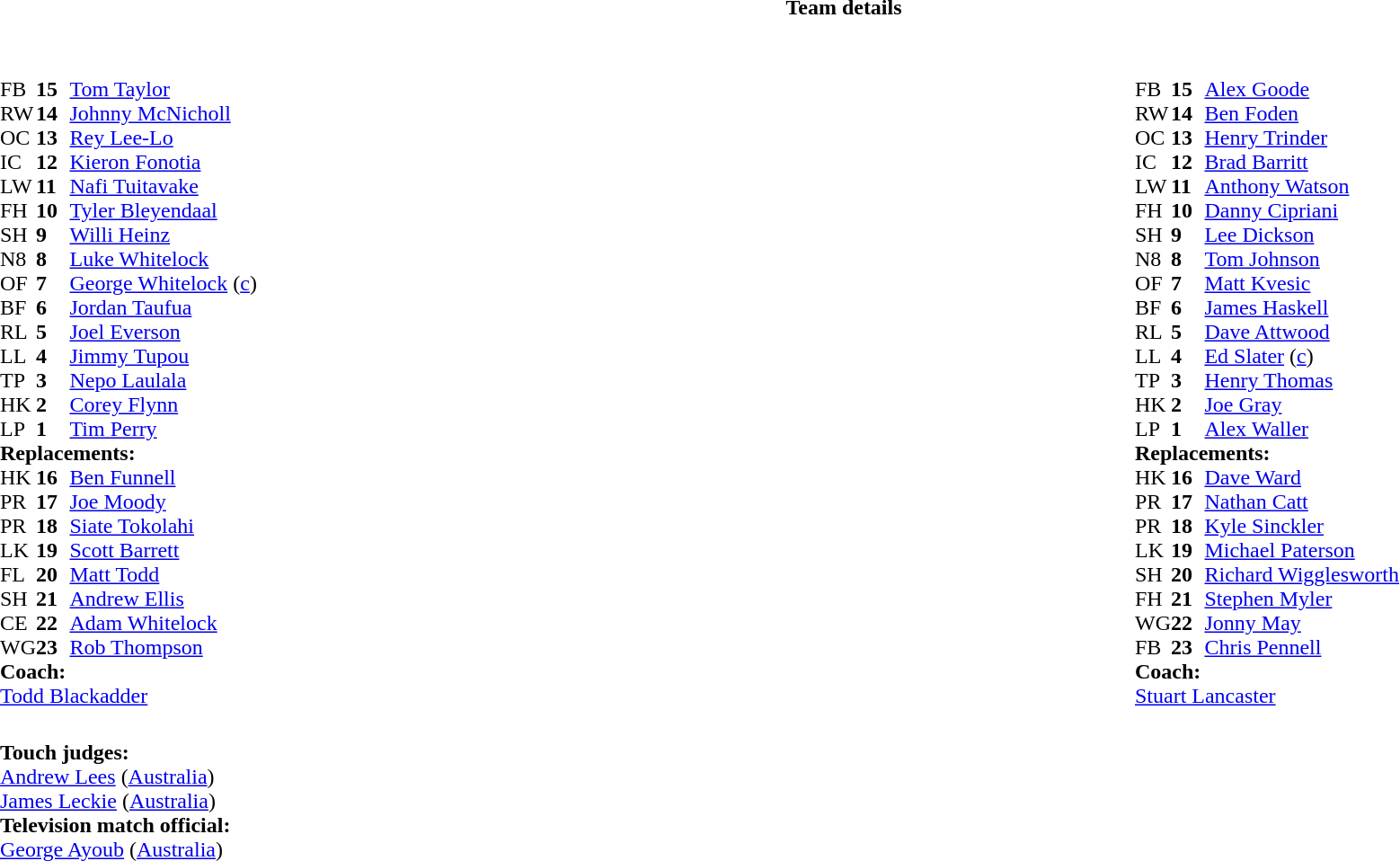<table border="0" width="100%" class="collapsible collapsed">
<tr>
<th>Team details</th>
</tr>
<tr>
<td><br><table style="width:100%;">
<tr>
<td style="vertical-align:top; width:50%"><br><table cellspacing="0" cellpadding="0">
<tr>
<th width="25"></th>
<th width="25"></th>
</tr>
<tr>
<td>FB</td>
<td><strong>15</strong></td>
<td> <a href='#'>Tom Taylor</a></td>
</tr>
<tr>
<td>RW</td>
<td><strong>14</strong></td>
<td> <a href='#'>Johnny McNicholl</a></td>
</tr>
<tr>
<td>OC</td>
<td><strong>13</strong></td>
<td> <a href='#'>Rey Lee-Lo</a></td>
<td></td>
<td></td>
</tr>
<tr>
<td>IC</td>
<td><strong>12</strong></td>
<td> <a href='#'>Kieron Fonotia</a></td>
<td></td>
<td></td>
</tr>
<tr>
<td>LW</td>
<td><strong>11</strong></td>
<td> <a href='#'>Nafi Tuitavake</a></td>
</tr>
<tr>
<td>FH</td>
<td><strong>10</strong></td>
<td> <a href='#'>Tyler Bleyendaal</a></td>
</tr>
<tr>
<td>SH</td>
<td><strong>9</strong></td>
<td> <a href='#'>Willi Heinz</a></td>
<td></td>
<td></td>
</tr>
<tr>
<td>N8</td>
<td><strong>8</strong></td>
<td> <a href='#'>Luke Whitelock</a></td>
</tr>
<tr>
<td>OF</td>
<td><strong>7</strong></td>
<td> <a href='#'>George Whitelock</a> (<a href='#'>c</a>)</td>
<td></td>
<td></td>
</tr>
<tr>
<td>BF</td>
<td><strong>6</strong></td>
<td> <a href='#'>Jordan Taufua</a></td>
</tr>
<tr>
<td>RL</td>
<td><strong>5</strong></td>
<td> <a href='#'>Joel Everson</a></td>
</tr>
<tr>
<td>LL</td>
<td><strong>4</strong></td>
<td> <a href='#'>Jimmy Tupou</a></td>
<td></td>
<td></td>
</tr>
<tr>
<td>TP</td>
<td><strong>3</strong></td>
<td> <a href='#'>Nepo Laulala</a></td>
<td></td>
<td></td>
</tr>
<tr>
<td>HK</td>
<td><strong>2</strong></td>
<td> <a href='#'>Corey Flynn</a></td>
<td></td>
<td></td>
</tr>
<tr>
<td>LP</td>
<td><strong>1</strong></td>
<td> <a href='#'>Tim Perry</a></td>
<td></td>
<td></td>
</tr>
<tr>
<td colspan=3><strong>Replacements:</strong></td>
</tr>
<tr>
<td>HK</td>
<td><strong>16</strong></td>
<td> <a href='#'>Ben Funnell</a></td>
<td></td>
<td></td>
</tr>
<tr>
<td>PR</td>
<td><strong>17</strong></td>
<td> <a href='#'>Joe Moody</a></td>
<td></td>
<td></td>
</tr>
<tr>
<td>PR</td>
<td><strong>18</strong></td>
<td> <a href='#'>Siate Tokolahi</a></td>
<td></td>
<td></td>
</tr>
<tr>
<td>LK</td>
<td><strong>19</strong></td>
<td> <a href='#'>Scott Barrett</a></td>
<td></td>
<td></td>
</tr>
<tr>
<td>FL</td>
<td><strong>20</strong></td>
<td> <a href='#'>Matt Todd</a></td>
<td></td>
<td></td>
</tr>
<tr>
<td>SH</td>
<td><strong>21</strong></td>
<td> <a href='#'>Andrew Ellis</a></td>
<td></td>
<td></td>
</tr>
<tr>
<td>CE</td>
<td><strong>22</strong></td>
<td> <a href='#'>Adam Whitelock</a></td>
<td></td>
<td></td>
</tr>
<tr>
<td>WG</td>
<td><strong>23</strong></td>
<td> <a href='#'>Rob Thompson</a></td>
<td></td>
<td></td>
</tr>
<tr>
<td colspan=3><strong>Coach:</strong></td>
</tr>
<tr>
<td colspan="4"> <a href='#'>Todd Blackadder</a></td>
</tr>
</table>
</td>
<td style="vertical-align:top; width:50%"><br><table cellspacing="0" cellpadding="0" style="margin:auto">
<tr>
<th width="25"></th>
<th width="25"></th>
</tr>
<tr>
<td>FB</td>
<td><strong>15</strong></td>
<td><a href='#'>Alex Goode</a></td>
<td></td>
<td></td>
</tr>
<tr>
<td>RW</td>
<td><strong>14</strong></td>
<td><a href='#'>Ben Foden</a></td>
</tr>
<tr>
<td>OC</td>
<td><strong>13</strong></td>
<td><a href='#'>Henry Trinder</a></td>
<td></td>
<td></td>
</tr>
<tr>
<td>IC</td>
<td><strong>12</strong></td>
<td><a href='#'>Brad Barritt</a></td>
</tr>
<tr>
<td>LW</td>
<td><strong>11</strong></td>
<td><a href='#'>Anthony Watson</a></td>
</tr>
<tr>
<td>FH</td>
<td><strong>10</strong></td>
<td><a href='#'>Danny Cipriani</a></td>
<td></td>
<td></td>
</tr>
<tr>
<td>SH</td>
<td><strong>9</strong></td>
<td><a href='#'>Lee Dickson</a></td>
<td></td>
<td></td>
</tr>
<tr>
<td>N8</td>
<td><strong>8</strong></td>
<td><a href='#'>Tom Johnson</a></td>
</tr>
<tr>
<td>OF</td>
<td><strong>7</strong></td>
<td><a href='#'>Matt Kvesic</a></td>
</tr>
<tr>
<td>BF</td>
<td><strong>6</strong></td>
<td><a href='#'>James Haskell</a></td>
</tr>
<tr>
<td>RL</td>
<td><strong>5</strong></td>
<td><a href='#'>Dave Attwood</a></td>
<td></td>
<td></td>
</tr>
<tr>
<td>LL</td>
<td><strong>4</strong></td>
<td><a href='#'>Ed Slater</a> (<a href='#'>c</a>)</td>
</tr>
<tr>
<td>TP</td>
<td><strong>3</strong></td>
<td><a href='#'>Henry Thomas</a></td>
<td></td>
<td></td>
</tr>
<tr>
<td>HK</td>
<td><strong>2</strong></td>
<td><a href='#'>Joe Gray</a></td>
<td></td>
<td></td>
</tr>
<tr>
<td>LP</td>
<td><strong>1</strong></td>
<td><a href='#'>Alex Waller</a></td>
<td></td>
<td></td>
</tr>
<tr>
<td colspan=3><strong>Replacements:</strong></td>
</tr>
<tr>
<td>HK</td>
<td><strong>16</strong></td>
<td><a href='#'>Dave Ward</a></td>
<td></td>
<td></td>
</tr>
<tr>
<td>PR</td>
<td><strong>17</strong></td>
<td><a href='#'>Nathan Catt</a></td>
<td></td>
<td></td>
</tr>
<tr>
<td>PR</td>
<td><strong>18</strong></td>
<td><a href='#'>Kyle Sinckler</a></td>
<td></td>
<td></td>
</tr>
<tr>
<td>LK</td>
<td><strong>19</strong></td>
<td><a href='#'>Michael Paterson</a></td>
<td></td>
<td></td>
</tr>
<tr>
<td>SH</td>
<td><strong>20</strong></td>
<td><a href='#'>Richard Wigglesworth</a></td>
<td></td>
<td></td>
</tr>
<tr>
<td>FH</td>
<td><strong>21</strong></td>
<td><a href='#'>Stephen Myler</a></td>
<td></td>
<td></td>
</tr>
<tr>
<td>WG</td>
<td><strong>22</strong></td>
<td><a href='#'>Jonny May</a></td>
<td></td>
<td></td>
</tr>
<tr>
<td>FB</td>
<td><strong>23</strong></td>
<td><a href='#'>Chris Pennell</a></td>
<td></td>
<td></td>
</tr>
<tr>
<td colspan=3><strong>Coach:</strong></td>
</tr>
<tr>
<td colspan="4"> <a href='#'>Stuart Lancaster</a></td>
</tr>
</table>
</td>
</tr>
</table>
<table style="width:100%">
<tr>
<td><br>
<strong>Touch judges:</strong>
<br><a href='#'>Andrew Lees</a> (<a href='#'>Australia</a>)
<br><a href='#'>James Leckie</a> (<a href='#'>Australia</a>)
<br><strong>Television match official:</strong>
<br><a href='#'>George Ayoub</a> (<a href='#'>Australia</a>)</td>
</tr>
</table>
</td>
</tr>
</table>
